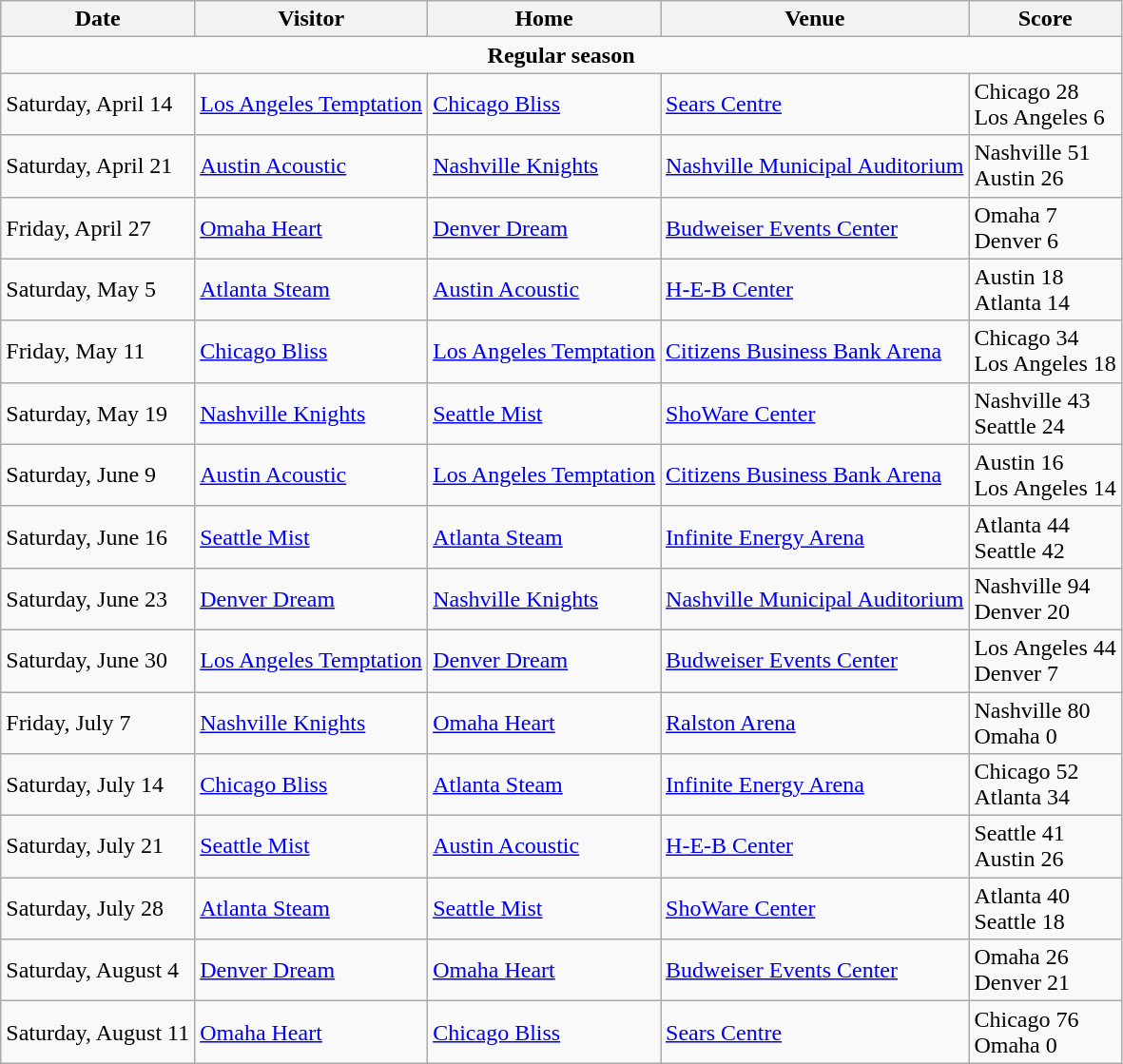<table class="wikitable">
<tr>
<th>Date</th>
<th>Visitor</th>
<th>Home</th>
<th>Venue</th>
<th>Score</th>
</tr>
<tr>
<td colspan=5 style="text-align:center;"><strong>Regular season</strong></td>
</tr>
<tr>
<td>Saturday, April 14</td>
<td><a href='#'>Los Angeles Temptation</a></td>
<td><a href='#'>Chicago Bliss</a></td>
<td><a href='#'>Sears Centre</a></td>
<td>Chicago 28<br>Los Angeles 6</td>
</tr>
<tr>
<td>Saturday, April 21</td>
<td><a href='#'>Austin Acoustic</a></td>
<td><a href='#'>Nashville Knights</a></td>
<td><a href='#'>Nashville Municipal Auditorium</a></td>
<td>Nashville 51<br>Austin 26</td>
</tr>
<tr>
<td>Friday, April 27</td>
<td><a href='#'>Omaha Heart</a></td>
<td><a href='#'>Denver Dream</a></td>
<td><a href='#'>Budweiser Events Center</a></td>
<td>Omaha 7<br>Denver 6</td>
</tr>
<tr>
<td>Saturday, May 5</td>
<td><a href='#'>Atlanta Steam</a></td>
<td><a href='#'>Austin Acoustic</a></td>
<td><a href='#'>H-E-B Center</a></td>
<td>Austin 18<br>Atlanta 14</td>
</tr>
<tr>
<td>Friday, May 11</td>
<td><a href='#'>Chicago Bliss</a></td>
<td><a href='#'>Los Angeles Temptation</a></td>
<td><a href='#'>Citizens Business Bank Arena</a></td>
<td>Chicago 34<br>Los Angeles 18</td>
</tr>
<tr>
<td>Saturday, May 19</td>
<td><a href='#'>Nashville Knights</a></td>
<td><a href='#'>Seattle Mist</a></td>
<td><a href='#'>ShoWare Center</a></td>
<td>Nashville 43<br>Seattle 24</td>
</tr>
<tr>
<td>Saturday, June 9</td>
<td><a href='#'>Austin Acoustic</a></td>
<td><a href='#'>Los Angeles Temptation</a></td>
<td><a href='#'>Citizens Business Bank Arena</a></td>
<td>Austin 16<br>Los Angeles 14</td>
</tr>
<tr>
<td>Saturday, June 16</td>
<td><a href='#'>Seattle Mist</a></td>
<td><a href='#'>Atlanta Steam</a></td>
<td><a href='#'>Infinite Energy Arena</a></td>
<td>Atlanta 44<br>Seattle 42</td>
</tr>
<tr>
<td>Saturday, June 23</td>
<td><a href='#'>Denver Dream</a></td>
<td><a href='#'>Nashville Knights</a></td>
<td><a href='#'>Nashville Municipal Auditorium</a></td>
<td>Nashville 94<br>Denver 20</td>
</tr>
<tr>
<td>Saturday, June 30</td>
<td><a href='#'>Los Angeles Temptation</a></td>
<td><a href='#'>Denver Dream</a></td>
<td><a href='#'>Budweiser Events Center</a></td>
<td>Los Angeles 44<br>Denver 7</td>
</tr>
<tr>
<td>Friday, July 7</td>
<td><a href='#'>Nashville Knights</a></td>
<td><a href='#'>Omaha Heart</a></td>
<td><a href='#'>Ralston Arena</a></td>
<td>Nashville 80<br>Omaha 0</td>
</tr>
<tr>
<td>Saturday, July 14</td>
<td><a href='#'>Chicago Bliss</a></td>
<td><a href='#'>Atlanta Steam</a></td>
<td><a href='#'>Infinite Energy Arena</a></td>
<td>Chicago 52<br>Atlanta 34</td>
</tr>
<tr>
<td>Saturday, July 21</td>
<td><a href='#'>Seattle Mist</a></td>
<td><a href='#'>Austin Acoustic</a></td>
<td><a href='#'>H-E-B Center</a></td>
<td>Seattle 41<br>Austin 26</td>
</tr>
<tr>
<td>Saturday, July 28</td>
<td><a href='#'>Atlanta Steam</a></td>
<td><a href='#'>Seattle Mist</a></td>
<td><a href='#'>ShoWare Center</a></td>
<td>Atlanta 40<br>Seattle 18</td>
</tr>
<tr>
<td>Saturday, August 4</td>
<td><a href='#'>Denver Dream</a></td>
<td><a href='#'>Omaha Heart</a></td>
<td><a href='#'>Budweiser Events Center</a></td>
<td>Omaha 26<br>Denver 21</td>
</tr>
<tr>
<td>Saturday, August 11</td>
<td><a href='#'>Omaha Heart</a></td>
<td><a href='#'>Chicago Bliss</a></td>
<td><a href='#'>Sears Centre</a></td>
<td>Chicago 76<br>Omaha 0</td>
</tr>
</table>
